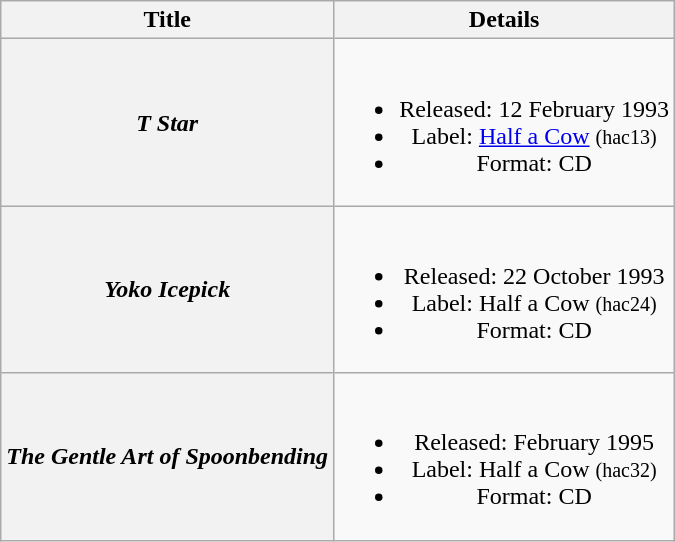<table class="wikitable plainrowheaders" style="text-align:center">
<tr>
<th scope="col">Title</th>
<th scope="col">Details</th>
</tr>
<tr>
<th scope="row"><em>T Star</em></th>
<td><br><ul><li>Released: 12 February 1993</li><li>Label: <a href='#'>Half a Cow</a> <small>(hac13)</small></li><li>Format: CD</li></ul></td>
</tr>
<tr>
<th scope="row"><em>Yoko Icepick</em></th>
<td><br><ul><li>Released: 22 October 1993</li><li>Label: Half a Cow <small>(hac24)</small></li><li>Format: CD</li></ul></td>
</tr>
<tr>
<th scope="row"><em>The Gentle Art of Spoonbending</em></th>
<td><br><ul><li>Released: February 1995</li><li>Label: Half a Cow <small>(hac32)</small></li><li>Format: CD</li></ul></td>
</tr>
</table>
